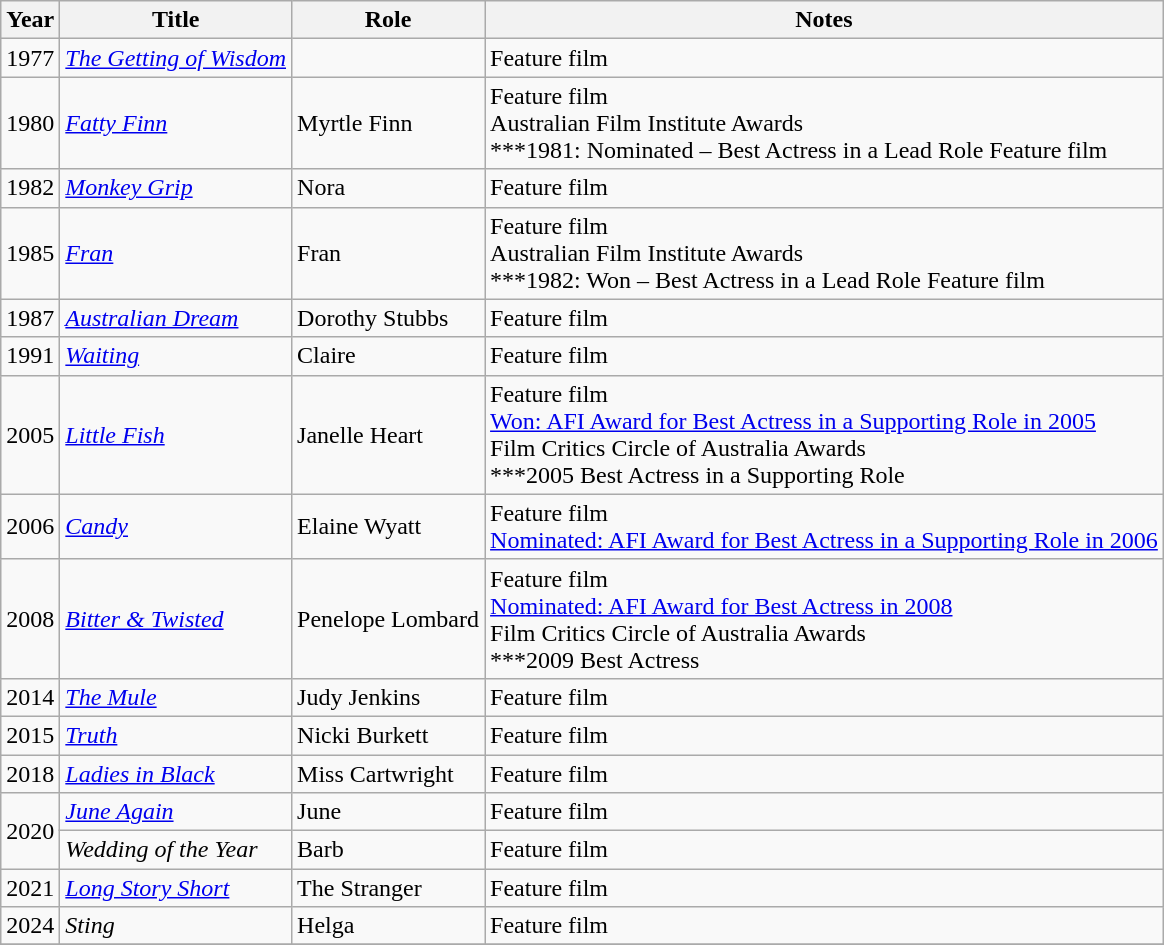<table class="wikitable sortable">
<tr>
<th>Year</th>
<th scope="col">Title</th>
<th>Role</th>
<th class="unsortable">Notes</th>
</tr>
<tr>
<td>1977</td>
<td><em><a href='#'>The Getting of Wisdom</a></em></td>
<td></td>
<td>Feature film</td>
</tr>
<tr>
<td>1980</td>
<td><em><a href='#'>Fatty Finn</a></em></td>
<td>Myrtle Finn</td>
<td>Feature film<br>Australian Film Institute Awards<br>***1981: Nominated – Best Actress in a Lead Role Feature film</td>
</tr>
<tr>
<td>1982</td>
<td><em><a href='#'>Monkey Grip</a></em></td>
<td>Nora</td>
<td>Feature film</td>
</tr>
<tr>
<td>1985</td>
<td><em><a href='#'>Fran</a></em></td>
<td>Fran</td>
<td>Feature film <br>Australian Film Institute Awards <br>***1982: Won – Best Actress in a Lead Role Feature film</td>
</tr>
<tr>
<td>1987</td>
<td><em><a href='#'>Australian Dream</a></em></td>
<td>Dorothy Stubbs</td>
<td>Feature film</td>
</tr>
<tr>
<td>1991</td>
<td><em><a href='#'>Waiting</a></em></td>
<td>Claire</td>
<td>Feature film</td>
</tr>
<tr>
<td>2005</td>
<td><em><a href='#'>Little Fish</a></em></td>
<td>Janelle Heart</td>
<td>Feature film <br><a href='#'>Won: AFI Award for Best Actress in a Supporting Role in 2005</a><br>Film Critics Circle of Australia Awards<br>***2005 Best Actress in a Supporting Role</td>
</tr>
<tr>
<td>2006</td>
<td><em><a href='#'>Candy</a></em></td>
<td>Elaine Wyatt</td>
<td>Feature film <br><a href='#'>Nominated: AFI Award for Best Actress in a Supporting Role in 2006</a></td>
</tr>
<tr>
<td>2008</td>
<td><em><a href='#'>Bitter & Twisted</a></em></td>
<td>Penelope Lombard</td>
<td>Feature film<br><a href='#'>Nominated: AFI Award for Best Actress in 2008</a><br>Film Critics Circle of Australia Awards<br>***2009 Best Actress</td>
</tr>
<tr>
<td>2014</td>
<td><em><a href='#'>The Mule</a></em></td>
<td>Judy Jenkins</td>
<td>Feature film</td>
</tr>
<tr>
<td>2015</td>
<td><em><a href='#'>Truth</a></em></td>
<td>Nicki Burkett</td>
<td>Feature film</td>
</tr>
<tr>
<td>2018</td>
<td><em><a href='#'>Ladies in Black</a></em></td>
<td>Miss Cartwright</td>
<td>Feature film</td>
</tr>
<tr>
<td rowspan="2">2020</td>
<td><em><a href='#'>June Again</a></em></td>
<td>June</td>
<td>Feature film</td>
</tr>
<tr>
<td><em>Wedding of the Year</em></td>
<td>Barb</td>
<td>Feature film</td>
</tr>
<tr>
<td>2021</td>
<td><em><a href='#'>Long Story Short</a></em></td>
<td>The Stranger</td>
<td>Feature film</td>
</tr>
<tr>
<td>2024</td>
<td><em>Sting</em></td>
<td>Helga</td>
<td>Feature film</td>
</tr>
<tr>
</tr>
</table>
